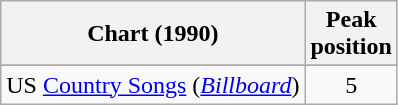<table class="wikitable sortable">
<tr>
<th align="left">Chart (1990)</th>
<th align="center">Peak<br>position</th>
</tr>
<tr>
</tr>
<tr>
<td>US <a href='#'>Country Songs</a> (<em><a href='#'>Billboard</a></em>)</td>
<td align="center">5</td>
</tr>
</table>
